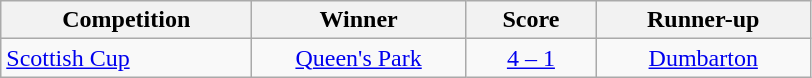<table class="wikitable" style="text-align: center;">
<tr>
<th width=160>Competition</th>
<th width=135>Winner</th>
<th width=80>Score</th>
<th width=135>Runner-up</th>
</tr>
<tr>
<td align=left><a href='#'>Scottish Cup</a></td>
<td><a href='#'>Queen's Park</a></td>
<td><a href='#'>4 – 1</a></td>
<td><a href='#'>Dumbarton</a></td>
</tr>
</table>
